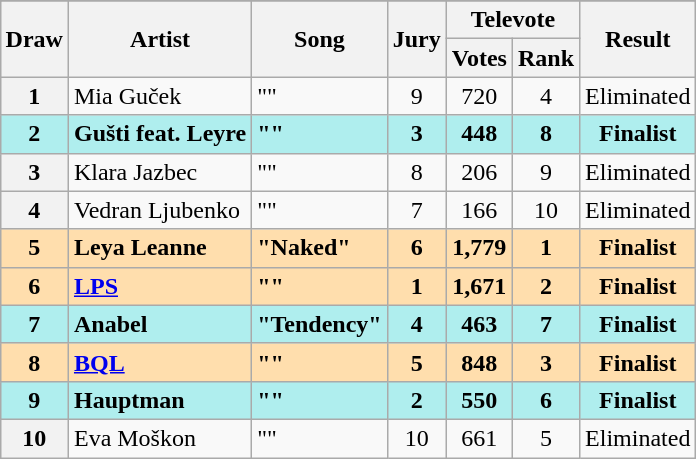<table class="sortable wikitable plainrowheaders" style="margin: 1em auto 1em auto; text-align:center">
<tr>
</tr>
<tr>
</tr>
<tr>
<th scope="col" rowspan="2">Draw</th>
<th scope="col" rowspan="2">Artist</th>
<th scope="col" rowspan="2">Song</th>
<th scope="col" rowspan="2">Jury</th>
<th scope="col" colspan="2">Televote</th>
<th scope="col" rowspan="2">Result</th>
</tr>
<tr>
<th scope="col">Votes</th>
<th scope="col">Rank</th>
</tr>
<tr>
<th scope="row" style="text-align:center;">1</th>
<td align="left">Mia Guček</td>
<td align="left">""</td>
<td>9</td>
<td>720</td>
<td>4</td>
<td>Eliminated</td>
</tr>
<tr style="font-weight:bold; background:paleturquoise;">
<th scope="row" style="font-weight:bold; background:paleturquoise; text-align:center;">2</th>
<td align="left">Gušti feat. Leyre</td>
<td align="left">""</td>
<td>3</td>
<td>448</td>
<td>8</td>
<td>Finalist</td>
</tr>
<tr>
<th scope="row" style="text-align:center;">3</th>
<td align="left">Klara Jazbec</td>
<td align="left">""</td>
<td>8</td>
<td>206</td>
<td>9</td>
<td>Eliminated</td>
</tr>
<tr>
<th scope="row" style="text-align:center;">4</th>
<td align="left">Vedran Ljubenko</td>
<td align="left">""</td>
<td>7</td>
<td>166</td>
<td>10</td>
<td>Eliminated</td>
</tr>
<tr style="font-weight:bold; background:navajowhite;">
<th scope="row" style="font-weight:bold; background:navajowhite; text-align:center;">5</th>
<td align="left">Leya Leanne</td>
<td align="left">"Naked"</td>
<td>6</td>
<td>1,779</td>
<td>1</td>
<td>Finalist</td>
</tr>
<tr style="font-weight:bold; background:navajowhite;">
<th scope="row" style="font-weight:bold; background:navajowhite; text-align:center;">6</th>
<td align="left"><a href='#'>LPS</a></td>
<td align="left">""</td>
<td>1</td>
<td>1,671</td>
<td>2</td>
<td>Finalist</td>
</tr>
<tr style="font-weight:bold; background:paleturquoise;">
<th scope="row" style="font-weight:bold; background:paleturquoise; text-align:center;">7</th>
<td align="left">Anabel</td>
<td align="left">"Tendency"</td>
<td>4</td>
<td>463</td>
<td>7</td>
<td>Finalist</td>
</tr>
<tr style="font-weight:bold; background:navajowhite;">
<th scope="row" style="font-weight:bold; background:navajowhite; text-align:center;">8</th>
<td align="left"><a href='#'>BQL</a></td>
<td align="left">""</td>
<td>5</td>
<td>848</td>
<td>3</td>
<td>Finalist</td>
</tr>
<tr style="font-weight:bold; background:paleturquoise;">
<th scope="row" style="font-weight:bold; background:paleturquoise; text-align:center;">9</th>
<td align="left">Hauptman</td>
<td align="left">""</td>
<td>2</td>
<td>550</td>
<td>6</td>
<td>Finalist</td>
</tr>
<tr>
<th scope="row" style="text-align:center;">10</th>
<td align="left">Eva Moškon</td>
<td align="left">""</td>
<td>10</td>
<td>661</td>
<td>5</td>
<td>Eliminated</td>
</tr>
</table>
